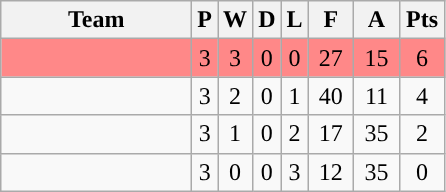<table class="wikitable" style="text-align:center;">
<tr>
<th width="120px">Team</th>
<th>P</th>
<th>W</th>
<th>D</th>
<th>L</th>
<th width="23px">F</th>
<th width="23px">A</th>
<th width="23px">Pts</th>
</tr>
<tr bgcolor="#FF8888">
<td></td>
<td>3</td>
<td>3</td>
<td>0</td>
<td>0</td>
<td>27</td>
<td>15</td>
<td>6</td>
</tr>
<tr>
<td></td>
<td>3</td>
<td>2</td>
<td>0</td>
<td>1</td>
<td>40</td>
<td>11</td>
<td>4</td>
</tr>
<tr>
<td></td>
<td>3</td>
<td>1</td>
<td>0</td>
<td>2</td>
<td>17</td>
<td>35</td>
<td>2</td>
</tr>
<tr>
<td></td>
<td>3</td>
<td>0</td>
<td>0</td>
<td>3</td>
<td>12</td>
<td>35</td>
<td>0</td>
</tr>
</table>
